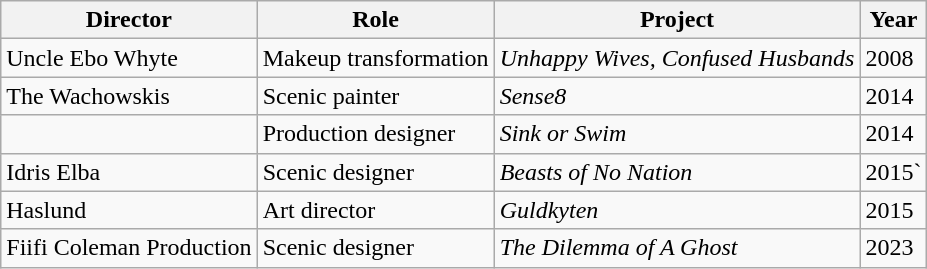<table class="wikitable">
<tr>
<th>Director</th>
<th>Role</th>
<th>Project</th>
<th>Year</th>
</tr>
<tr>
<td>Uncle Ebo Whyte</td>
<td>Makeup transformation</td>
<td><em>Unhappy Wives, Confused Husbands</em></td>
<td>2008</td>
</tr>
<tr>
<td>The Wachowskis</td>
<td>Scenic painter</td>
<td><em>Sense8</em></td>
<td>2014</td>
</tr>
<tr>
<td></td>
<td>Production designer</td>
<td><em>Sink or Swim</em></td>
<td>2014</td>
</tr>
<tr>
<td>Idris Elba</td>
<td>Scenic designer</td>
<td><em>Beasts of No Nation</em></td>
<td>2015`</td>
</tr>
<tr>
<td>Haslund</td>
<td>Art director</td>
<td><em>Guldkyten</em></td>
<td>2015</td>
</tr>
<tr>
<td>Fiifi Coleman Production</td>
<td>Scenic designer</td>
<td><em>The Dilemma of A Ghost</em></td>
<td>2023</td>
</tr>
</table>
